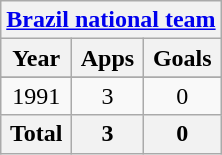<table class="wikitable" style="text-align:center">
<tr>
<th colspan=3><a href='#'>Brazil national team</a></th>
</tr>
<tr>
<th>Year</th>
<th>Apps</th>
<th>Goals</th>
</tr>
<tr>
</tr>
<tr>
<td>1991</td>
<td>3</td>
<td>0</td>
</tr>
<tr>
<th>Total</th>
<th>3</th>
<th>0</th>
</tr>
</table>
